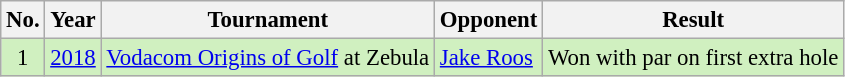<table class="wikitable" style="font-size:95%;">
<tr>
<th>No.</th>
<th>Year</th>
<th>Tournament</th>
<th>Opponent</th>
<th>Result</th>
</tr>
<tr style="background:#D0F0C0;">
<td align=center>1</td>
<td><a href='#'>2018</a></td>
<td><a href='#'>Vodacom Origins of Golf</a> at Zebula</td>
<td> <a href='#'>Jake Roos</a></td>
<td>Won with par on first extra hole</td>
</tr>
</table>
